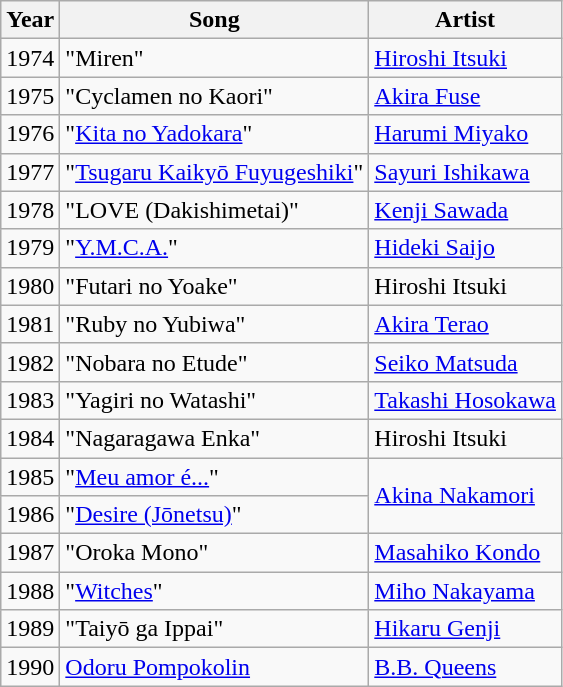<table class="wikitable">
<tr>
<th>Year</th>
<th>Song</th>
<th>Artist</th>
</tr>
<tr>
<td>1974</td>
<td>"Miren"</td>
<td><a href='#'>Hiroshi Itsuki</a></td>
</tr>
<tr>
<td>1975</td>
<td>"Cyclamen no Kaori"</td>
<td><a href='#'>Akira Fuse</a></td>
</tr>
<tr>
<td>1976</td>
<td>"<a href='#'>Kita no Yadokara</a>"</td>
<td><a href='#'>Harumi Miyako</a></td>
</tr>
<tr>
<td>1977</td>
<td>"<a href='#'>Tsugaru Kaikyō Fuyugeshiki</a>"</td>
<td><a href='#'>Sayuri Ishikawa</a></td>
</tr>
<tr>
<td>1978</td>
<td>"LOVE (Dakishimetai)"</td>
<td><a href='#'>Kenji Sawada</a></td>
</tr>
<tr>
<td>1979</td>
<td>"<a href='#'>Y.M.C.A.</a>"</td>
<td><a href='#'>Hideki Saijo</a></td>
</tr>
<tr>
<td>1980</td>
<td>"Futari no Yoake"</td>
<td>Hiroshi Itsuki</td>
</tr>
<tr>
<td>1981</td>
<td>"Ruby no Yubiwa"</td>
<td><a href='#'>Akira Terao</a></td>
</tr>
<tr>
<td>1982</td>
<td>"Nobara no Etude"</td>
<td><a href='#'>Seiko Matsuda</a></td>
</tr>
<tr>
<td>1983</td>
<td>"Yagiri no Watashi"</td>
<td><a href='#'>Takashi Hosokawa</a></td>
</tr>
<tr>
<td>1984</td>
<td>"Nagaragawa Enka"</td>
<td>Hiroshi Itsuki</td>
</tr>
<tr>
<td>1985</td>
<td>"<a href='#'>Meu amor é...</a>"</td>
<td rowspan="2"><a href='#'>Akina Nakamori</a></td>
</tr>
<tr>
<td>1986</td>
<td>"<a href='#'>Desire (Jōnetsu)</a>"</td>
</tr>
<tr>
<td>1987</td>
<td>"Oroka Mono"</td>
<td><a href='#'>Masahiko Kondo</a></td>
</tr>
<tr>
<td>1988</td>
<td>"<a href='#'>Witches</a>"</td>
<td><a href='#'>Miho Nakayama</a></td>
</tr>
<tr>
<td>1989</td>
<td>"Taiyō ga Ippai"</td>
<td><a href='#'>Hikaru Genji</a></td>
</tr>
<tr>
<td>1990</td>
<td><a href='#'>Odoru Pompokolin</a></td>
<td><a href='#'>B.B. Queens</a></td>
</tr>
</table>
